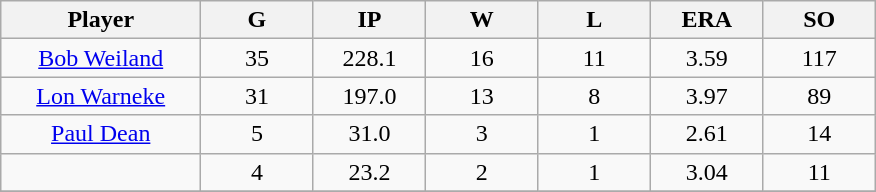<table class="wikitable sortable">
<tr>
<th bgcolor="#DDDDFF" width="16%">Player</th>
<th bgcolor="#DDDDFF" width="9%">G</th>
<th bgcolor="#DDDDFF" width="9%">IP</th>
<th bgcolor="#DDDDFF" width="9%">W</th>
<th bgcolor="#DDDDFF" width="9%">L</th>
<th bgcolor="#DDDDFF" width="9%">ERA</th>
<th bgcolor="#DDDDFF" width="9%">SO</th>
</tr>
<tr align="center">
<td><a href='#'>Bob Weiland</a></td>
<td>35</td>
<td>228.1</td>
<td>16</td>
<td>11</td>
<td>3.59</td>
<td>117</td>
</tr>
<tr align="center">
<td><a href='#'>Lon Warneke</a></td>
<td>31</td>
<td>197.0</td>
<td>13</td>
<td>8</td>
<td>3.97</td>
<td>89</td>
</tr>
<tr align="center">
<td><a href='#'>Paul Dean</a></td>
<td>5</td>
<td>31.0</td>
<td>3</td>
<td>1</td>
<td>2.61</td>
<td>14</td>
</tr>
<tr align="center">
<td></td>
<td>4</td>
<td>23.2</td>
<td>2</td>
<td>1</td>
<td>3.04</td>
<td>11</td>
</tr>
<tr align="center">
</tr>
</table>
